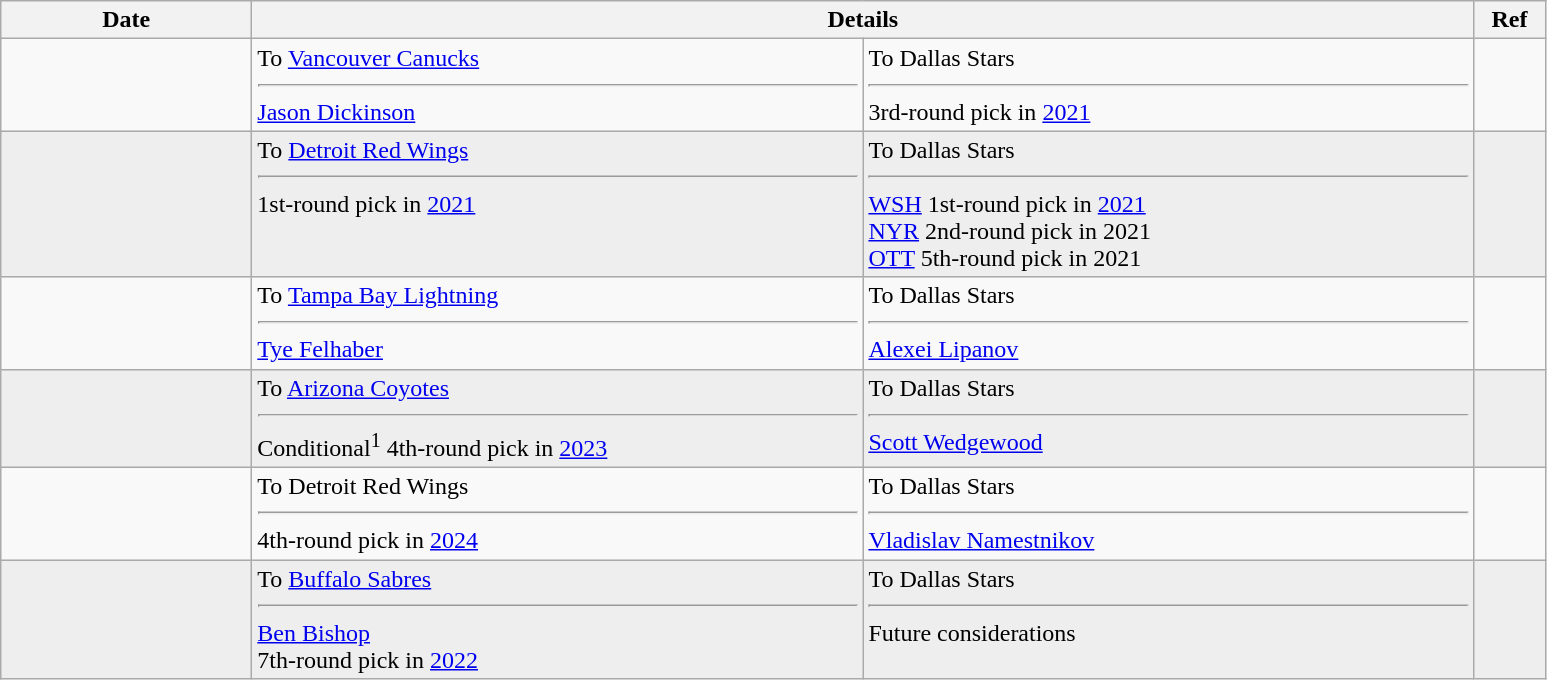<table class="wikitable">
<tr>
<th style="width: 10em;">Date</th>
<th colspan=2>Details</th>
<th style="width: 2.5em;">Ref</th>
</tr>
<tr>
<td></td>
<td style="width: 25em;" valign="top">To <a href='#'>Vancouver Canucks</a><hr><a href='#'>Jason Dickinson</a></td>
<td style="width: 25em;" valign="top">To Dallas Stars<hr>3rd-round pick in <a href='#'>2021</a></td>
<td></td>
</tr>
<tr bgcolor="eeeeee">
<td></td>
<td valign="top">To <a href='#'>Detroit Red Wings</a><hr>1st-round pick in <a href='#'>2021</a></td>
<td valign="top">To Dallas Stars<hr><a href='#'>WSH</a> 1st-round pick in <a href='#'>2021</a><br><a href='#'>NYR</a> 2nd-round pick in 2021<br><a href='#'>OTT</a> 5th-round pick in 2021</td>
<td></td>
</tr>
<tr>
<td></td>
<td valign="top">To <a href='#'>Tampa Bay Lightning</a><hr><a href='#'>Tye Felhaber</a></td>
<td valign="top">To Dallas Stars<hr><a href='#'>Alexei Lipanov</a></td>
<td></td>
</tr>
<tr bgcolor="eeeeee">
<td></td>
<td valign="top">To <a href='#'>Arizona Coyotes</a><hr>Conditional<sup>1</sup> 4th-round pick in <a href='#'>2023</a></td>
<td valign="top">To Dallas Stars<hr><a href='#'>Scott Wedgewood</a></td>
<td></td>
</tr>
<tr>
<td></td>
<td valign="top">To Detroit Red Wings<hr>4th-round pick in <a href='#'>2024</a></td>
<td valign="top">To Dallas Stars<hr><a href='#'>Vladislav Namestnikov</a></td>
<td></td>
</tr>
<tr style="background:#eee;">
<td></td>
<td valign="top">To <a href='#'>Buffalo Sabres</a><hr><a href='#'>Ben Bishop</a><br>7th-round pick in <a href='#'>2022</a></td>
<td valign="top">To Dallas Stars<hr>Future considerations</td>
<td></td>
</tr>
</table>
